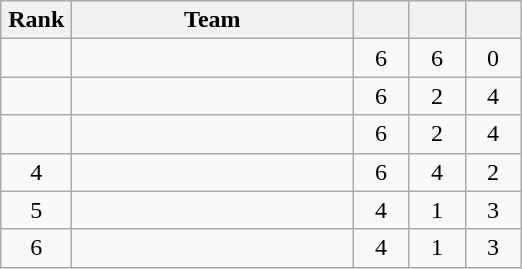<table class="wikitable" style="text-align: center;">
<tr>
<th width=40>Rank</th>
<th width=180>Team</th>
<th width=30></th>
<th width=30></th>
<th width=30></th>
</tr>
<tr>
<td></td>
<td align="left"></td>
<td>6</td>
<td>6</td>
<td>0</td>
</tr>
<tr>
<td></td>
<td align="left"></td>
<td>6</td>
<td>2</td>
<td>4</td>
</tr>
<tr>
<td></td>
<td align="left"></td>
<td>6</td>
<td>2</td>
<td>4</td>
</tr>
<tr>
<td>4</td>
<td align="left"></td>
<td>6</td>
<td>4</td>
<td>2</td>
</tr>
<tr>
<td>5</td>
<td align="left"></td>
<td>4</td>
<td>1</td>
<td>3</td>
</tr>
<tr>
<td>6</td>
<td align="left"></td>
<td>4</td>
<td>1</td>
<td>3</td>
</tr>
</table>
